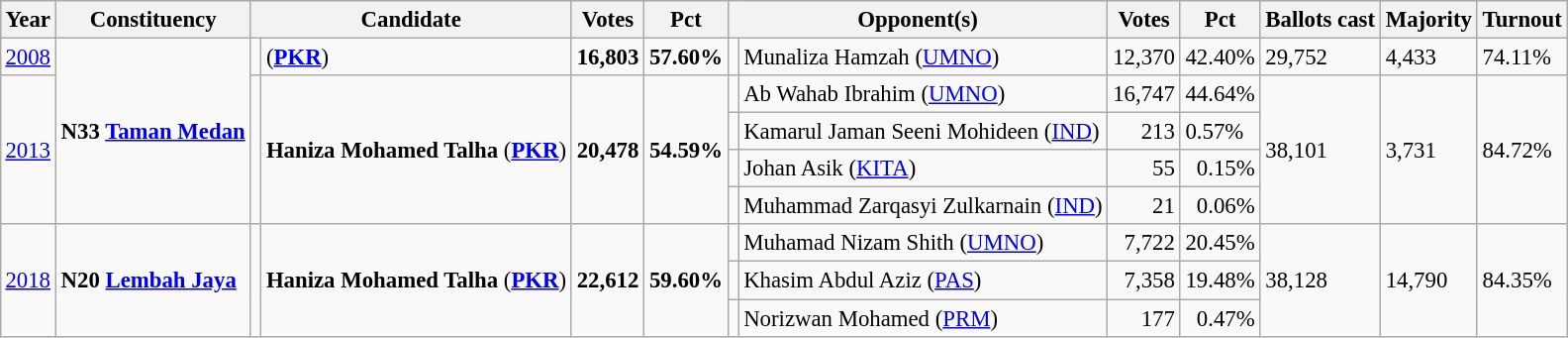<table class="wikitable" style="margin:0.5em ; font-size:95%">
<tr>
<th>Year</th>
<th>Constituency</th>
<th colspan=2>Candidate</th>
<th>Votes</th>
<th>Pct</th>
<th colspan=2>Opponent(s)</th>
<th>Votes</th>
<th>Pct</th>
<th>Ballots cast</th>
<th>Majority</th>
<th>Turnout</th>
</tr>
<tr>
<td><a href='#'>2008</a></td>
<td rowspan=5><strong>N33 <a href='#'>Taman Medan</a></strong></td>
<td></td>
<td> (<a href='#'><strong>PKR</strong></a>)</td>
<td align="right"><strong>16,803</strong></td>
<td><strong>57.60%</strong></td>
<td></td>
<td>Munaliza Hamzah (<a href='#'>UMNO</a>)</td>
<td align="right">12,370</td>
<td>42.40%</td>
<td>29,752</td>
<td>4,433</td>
<td>74.11%</td>
</tr>
<tr>
<td rowspan=4><a href='#'>2013</a></td>
<td rowspan=4 ></td>
<td rowspan=4><strong>Haniza Mohamed Talha</strong> (<a href='#'><strong>PKR</strong></a>)</td>
<td rowspan=4 align="right"><strong>20,478</strong></td>
<td rowspan=4><strong>54.59%</strong></td>
<td></td>
<td>Ab Wahab Ibrahim (<a href='#'>UMNO</a>)</td>
<td align="right">16,747</td>
<td>44.64%</td>
<td rowspan=4>38,101</td>
<td rowspan=4>3,731</td>
<td rowspan=4>84.72%</td>
</tr>
<tr>
<td></td>
<td>Kamarul Jaman Seeni Mohideen (<a href='#'>IND</a>)</td>
<td align="right">213</td>
<td alogn=right>0.57%</td>
</tr>
<tr>
<td></td>
<td>Johan Asik (<a href='#'>KITA</a>)</td>
<td align="right">55</td>
<td align=right>0.15%</td>
</tr>
<tr>
<td></td>
<td>Muhammad Zarqasyi Zulkarnain (<a href='#'>IND</a>)</td>
<td align="right">21</td>
<td align=right>0.06%</td>
</tr>
<tr>
<td rowspan=3><a href='#'>2018</a></td>
<td rowspan=3><strong>N20 <a href='#'>Lembah Jaya</a></strong></td>
<td rowspan=3 ></td>
<td rowspan=3><strong>Haniza Mohamed Talha</strong> (<a href='#'><strong>PKR</strong></a>)</td>
<td rowspan=3 align="right"><strong>22,612</strong></td>
<td rowspan=3><strong>59.60%</strong></td>
<td></td>
<td>Muhamad Nizam Shith (<a href='#'>UMNO</a>)</td>
<td align="right">7,722</td>
<td>20.45%</td>
<td rowspan=3>38,128</td>
<td rowspan=3>14,790</td>
<td rowspan=3>84.35%</td>
</tr>
<tr>
<td></td>
<td>Khasim Abdul Aziz (<a href='#'>PAS</a>)</td>
<td align="right">7,358</td>
<td>19.48%</td>
</tr>
<tr>
<td bgcolor=></td>
<td>Norizwan Mohamed (<a href='#'>PRM</a>)</td>
<td align="right">177</td>
<td align=right>0.47%</td>
</tr>
</table>
